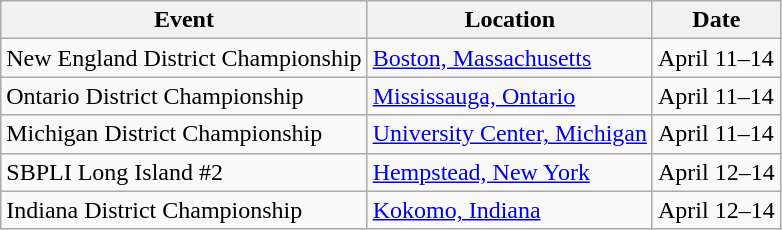<table class="wikitable">
<tr>
<th>Event</th>
<th>Location</th>
<th>Date</th>
</tr>
<tr>
<td>New England District Championship</td>
<td><a href='#'>Boston, Massachusetts</a></td>
<td>April 11–14</td>
</tr>
<tr>
<td>Ontario District Championship</td>
<td><a href='#'>Mississauga, Ontario</a></td>
<td>April 11–14</td>
</tr>
<tr>
<td>Michigan District Championship</td>
<td><a href='#'>University Center, Michigan</a></td>
<td>April 11–14</td>
</tr>
<tr>
<td>SBPLI Long Island #2</td>
<td><a href='#'>Hempstead, New York</a></td>
<td>April 12–14</td>
</tr>
<tr>
<td>Indiana District Championship</td>
<td><a href='#'>Kokomo, Indiana</a></td>
<td>April 12–14</td>
</tr>
</table>
